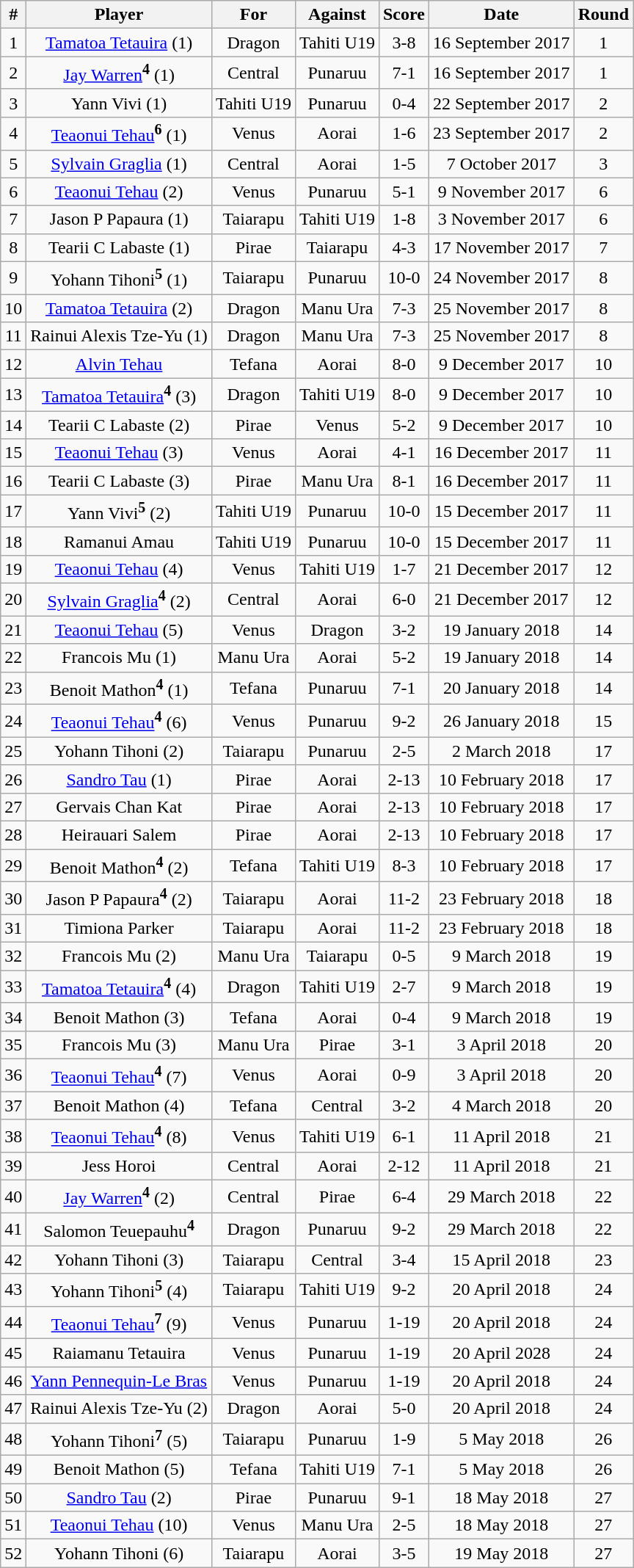<table class="wikitable" style="text-align:center">
<tr>
<th>#</th>
<th>Player</th>
<th>For</th>
<th>Against</th>
<th>Score</th>
<th>Date</th>
<th>Round</th>
</tr>
<tr>
<td>1</td>
<td> <a href='#'>Tamatoa Tetauira</a> (1)</td>
<td>Dragon</td>
<td>Tahiti U19</td>
<td>3-8</td>
<td>16 September 2017</td>
<td>1</td>
</tr>
<tr>
<td>2</td>
<td> <a href='#'>Jay Warren</a><sup><strong>4</strong></sup> (1)</td>
<td>Central</td>
<td>Punaruu</td>
<td>7-1</td>
<td>16 September 2017</td>
<td>1</td>
</tr>
<tr>
<td>3</td>
<td> Yann Vivi (1)</td>
<td>Tahiti U19</td>
<td>Punaruu</td>
<td>0-4</td>
<td>22 September 2017</td>
<td>2</td>
</tr>
<tr>
<td>4</td>
<td> <a href='#'>Teaonui Tehau</a><sup><strong>6</strong></sup> (1)</td>
<td>Venus</td>
<td>Aorai</td>
<td>1-6</td>
<td>23 September 2017</td>
<td>2</td>
</tr>
<tr>
<td>5</td>
<td> <a href='#'>Sylvain Graglia</a> (1)</td>
<td>Central</td>
<td>Aorai</td>
<td>1-5</td>
<td>7 October 2017</td>
<td>3</td>
</tr>
<tr>
<td>6</td>
<td> <a href='#'>Teaonui Tehau</a> (2)</td>
<td>Venus</td>
<td>Punaruu</td>
<td>5-1</td>
<td>9 November 2017</td>
<td>6</td>
</tr>
<tr>
<td>7</td>
<td> Jason P Papaura (1)</td>
<td>Taiarapu</td>
<td>Tahiti U19</td>
<td>1-8</td>
<td>3 November 2017</td>
<td>6</td>
</tr>
<tr>
<td>8</td>
<td> Tearii C Labaste (1)</td>
<td>Pirae</td>
<td>Taiarapu</td>
<td>4-3</td>
<td>17 November 2017</td>
<td>7</td>
</tr>
<tr>
<td>9</td>
<td> Yohann Tihoni<sup><strong>5</strong></sup> (1)</td>
<td>Taiarapu</td>
<td>Punaruu</td>
<td>10-0</td>
<td>24 November 2017</td>
<td>8</td>
</tr>
<tr>
<td>10</td>
<td> <a href='#'>Tamatoa Tetauira</a> (2)</td>
<td>Dragon</td>
<td>Manu Ura</td>
<td>7-3</td>
<td>25 November 2017</td>
<td>8</td>
</tr>
<tr>
<td>11</td>
<td> Rainui Alexis Tze-Yu (1)</td>
<td>Dragon</td>
<td>Manu Ura</td>
<td>7-3</td>
<td>25 November 2017</td>
<td>8</td>
</tr>
<tr>
<td>12</td>
<td> <a href='#'>Alvin Tehau</a></td>
<td>Tefana</td>
<td>Aorai</td>
<td>8-0</td>
<td>9 December 2017</td>
<td>10</td>
</tr>
<tr>
<td>13</td>
<td> <a href='#'>Tamatoa Tetauira</a><sup><strong>4</strong></sup> (3)</td>
<td>Dragon</td>
<td>Tahiti U19</td>
<td>8-0</td>
<td>9 December 2017</td>
<td>10</td>
</tr>
<tr>
<td>14</td>
<td> Tearii C Labaste (2)</td>
<td>Pirae</td>
<td>Venus</td>
<td>5-2</td>
<td>9 December 2017</td>
<td>10</td>
</tr>
<tr>
<td>15</td>
<td> <a href='#'>Teaonui Tehau</a> (3)</td>
<td>Venus</td>
<td>Aorai</td>
<td>4-1</td>
<td>16 December 2017</td>
<td>11</td>
</tr>
<tr>
<td>16</td>
<td> Tearii C Labaste (3)</td>
<td>Pirae</td>
<td>Manu Ura</td>
<td>8-1</td>
<td>16 December 2017</td>
<td>11</td>
</tr>
<tr>
<td>17</td>
<td> Yann Vivi<sup><strong>5</strong></sup> (2)</td>
<td>Tahiti U19</td>
<td>Punaruu</td>
<td>10-0</td>
<td>15 December 2017</td>
<td>11</td>
</tr>
<tr>
<td>18</td>
<td> Ramanui Amau</td>
<td>Tahiti U19</td>
<td>Punaruu</td>
<td>10-0</td>
<td>15 December 2017</td>
<td>11</td>
</tr>
<tr>
<td>19</td>
<td> <a href='#'>Teaonui Tehau</a> (4)</td>
<td>Venus</td>
<td>Tahiti U19</td>
<td>1-7</td>
<td>21 December 2017</td>
<td>12</td>
</tr>
<tr>
<td>20</td>
<td> <a href='#'>Sylvain Graglia</a><sup><strong>4</strong></sup> (2)</td>
<td>Central</td>
<td>Aorai</td>
<td>6-0</td>
<td>21 December 2017</td>
<td>12</td>
</tr>
<tr>
<td>21</td>
<td> <a href='#'>Teaonui Tehau</a> (5)</td>
<td>Venus</td>
<td>Dragon</td>
<td>3-2</td>
<td>19 January 2018</td>
<td>14</td>
</tr>
<tr>
<td>22</td>
<td> Francois Mu (1)</td>
<td>Manu Ura</td>
<td>Aorai</td>
<td>5-2</td>
<td>19 January 2018</td>
<td>14</td>
</tr>
<tr>
<td>23</td>
<td> Benoit Mathon<sup><strong>4</strong></sup> (1)</td>
<td>Tefana</td>
<td>Punaruu</td>
<td>7-1</td>
<td>20 January 2018</td>
<td>14</td>
</tr>
<tr>
<td>24</td>
<td> <a href='#'>Teaonui Tehau</a><sup><strong>4</strong></sup> (6)</td>
<td>Venus</td>
<td>Punaruu</td>
<td>9-2</td>
<td>26 January 2018</td>
<td>15</td>
</tr>
<tr>
<td>25</td>
<td> Yohann Tihoni (2)</td>
<td>Taiarapu</td>
<td>Punaruu</td>
<td>2-5</td>
<td>2 March 2018</td>
<td>17</td>
</tr>
<tr>
<td>26</td>
<td> <a href='#'>Sandro Tau</a> (1)</td>
<td>Pirae</td>
<td>Aorai</td>
<td>2-13</td>
<td>10 February 2018</td>
<td>17</td>
</tr>
<tr>
<td>27</td>
<td> Gervais Chan Kat</td>
<td>Pirae</td>
<td>Aorai</td>
<td>2-13</td>
<td>10 February 2018</td>
<td>17</td>
</tr>
<tr>
<td>28</td>
<td> Heirauari Salem</td>
<td>Pirae</td>
<td>Aorai</td>
<td>2-13</td>
<td>10 February 2018</td>
<td>17</td>
</tr>
<tr>
<td>29</td>
<td> Benoit Mathon<sup><strong>4</strong></sup> (2)</td>
<td>Tefana</td>
<td>Tahiti U19</td>
<td>8-3</td>
<td>10 February 2018</td>
<td>17</td>
</tr>
<tr>
<td>30</td>
<td> Jason P Papaura<sup><strong>4</strong></sup> (2)</td>
<td>Taiarapu</td>
<td>Aorai</td>
<td>11-2</td>
<td>23 February 2018</td>
<td>18</td>
</tr>
<tr>
<td>31</td>
<td> Timiona Parker</td>
<td>Taiarapu</td>
<td>Aorai</td>
<td>11-2</td>
<td>23 February 2018</td>
<td>18</td>
</tr>
<tr>
<td>32</td>
<td> Francois Mu (2)</td>
<td>Manu Ura</td>
<td>Taiarapu</td>
<td>0-5</td>
<td>9 March 2018</td>
<td>19</td>
</tr>
<tr>
<td>33</td>
<td> <a href='#'>Tamatoa Tetauira</a><sup><strong>4</strong></sup> (4)</td>
<td>Dragon</td>
<td>Tahiti U19</td>
<td>2-7</td>
<td>9 March 2018</td>
<td>19</td>
</tr>
<tr>
<td>34</td>
<td> Benoit Mathon (3)</td>
<td>Tefana</td>
<td>Aorai</td>
<td>0-4</td>
<td>9 March 2018</td>
<td>19</td>
</tr>
<tr>
<td>35</td>
<td> Francois Mu (3)</td>
<td>Manu Ura</td>
<td>Pirae</td>
<td>3-1</td>
<td>3 April 2018</td>
<td>20</td>
</tr>
<tr>
<td>36</td>
<td> <a href='#'>Teaonui Tehau</a><sup><strong>4</strong></sup> (7)</td>
<td>Venus</td>
<td>Aorai</td>
<td>0-9</td>
<td>3 April 2018</td>
<td>20</td>
</tr>
<tr>
<td>37</td>
<td> Benoit Mathon (4)</td>
<td>Tefana</td>
<td>Central</td>
<td>3-2</td>
<td>4 March 2018</td>
<td>20</td>
</tr>
<tr>
<td>38</td>
<td> <a href='#'>Teaonui Tehau</a><sup><strong>4</strong></sup> (8)</td>
<td>Venus</td>
<td>Tahiti U19</td>
<td>6-1</td>
<td>11 April 2018</td>
<td>21</td>
</tr>
<tr>
<td>39</td>
<td> Jess Horoi</td>
<td>Central</td>
<td>Aorai</td>
<td>2-12</td>
<td>11 April 2018</td>
<td>21</td>
</tr>
<tr>
<td>40</td>
<td> <a href='#'>Jay Warren</a><sup><strong>4</strong></sup> (2)</td>
<td>Central</td>
<td>Pirae</td>
<td>6-4</td>
<td>29 March 2018</td>
<td>22</td>
</tr>
<tr>
<td>41</td>
<td> Salomon Teuepauhu<sup><strong>4</strong></sup></td>
<td>Dragon</td>
<td>Punaruu</td>
<td>9-2</td>
<td>29 March 2018</td>
<td>22</td>
</tr>
<tr>
<td>42</td>
<td> Yohann Tihoni (3)</td>
<td>Taiarapu</td>
<td>Central</td>
<td>3-4</td>
<td>15 April 2018</td>
<td>23</td>
</tr>
<tr>
<td>43</td>
<td> Yohann Tihoni<sup><strong>5</strong></sup> (4)</td>
<td>Taiarapu</td>
<td>Tahiti U19</td>
<td>9-2</td>
<td>20 April 2018</td>
<td>24</td>
</tr>
<tr>
<td>44</td>
<td> <a href='#'>Teaonui Tehau</a><sup><strong>7</strong></sup> (9)</td>
<td>Venus</td>
<td>Punaruu</td>
<td>1-19</td>
<td>20 April 2018</td>
<td>24</td>
</tr>
<tr>
<td>45</td>
<td> Raiamanu Tetauira</td>
<td>Venus</td>
<td>Punaruu</td>
<td>1-19</td>
<td>20 April 2028</td>
<td>24</td>
</tr>
<tr>
<td>46</td>
<td> <a href='#'>Yann Pennequin-Le Bras</a></td>
<td>Venus</td>
<td>Punaruu</td>
<td>1-19</td>
<td>20 April 2018</td>
<td>24</td>
</tr>
<tr>
<td>47</td>
<td> Rainui Alexis Tze-Yu (2)</td>
<td>Dragon</td>
<td>Aorai</td>
<td>5-0</td>
<td>20 April 2018</td>
<td>24</td>
</tr>
<tr>
<td>48</td>
<td> Yohann Tihoni<sup><strong>7</strong></sup> (5)</td>
<td>Taiarapu</td>
<td>Punaruu</td>
<td>1-9</td>
<td>5 May 2018</td>
<td>26</td>
</tr>
<tr>
<td>49</td>
<td> Benoit Mathon (5)</td>
<td>Tefana</td>
<td>Tahiti U19</td>
<td>7-1</td>
<td>5 May 2018</td>
<td>26</td>
</tr>
<tr>
<td>50</td>
<td> <a href='#'>Sandro Tau</a> (2)</td>
<td>Pirae</td>
<td>Punaruu</td>
<td>9-1</td>
<td>18 May 2018</td>
<td>27</td>
</tr>
<tr>
<td>51</td>
<td> <a href='#'>Teaonui Tehau</a> (10)</td>
<td>Venus</td>
<td>Manu Ura</td>
<td>2-5</td>
<td>18 May 2018</td>
<td>27</td>
</tr>
<tr>
<td>52</td>
<td> Yohann Tihoni (6)</td>
<td>Taiarapu</td>
<td>Aorai</td>
<td>3-5</td>
<td>19 May 2018</td>
<td>27</td>
</tr>
</table>
